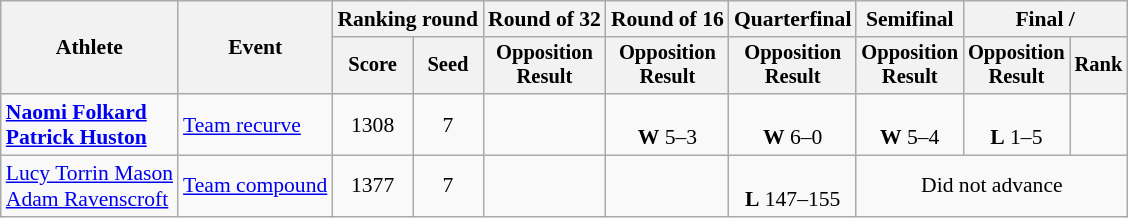<table class=wikitable style=font-size:90%;text-align:center>
<tr>
<th rowspan=2>Athlete</th>
<th rowspan=2>Event</th>
<th colspan=2>Ranking round</th>
<th>Round of 32</th>
<th>Round of 16</th>
<th>Quarterfinal</th>
<th>Semifinal</th>
<th colspan=2>Final / </th>
</tr>
<tr style=font-size:95%>
<th>Score</th>
<th>Seed</th>
<th>Opposition<br>Result</th>
<th>Opposition<br>Result</th>
<th>Opposition<br>Result</th>
<th>Opposition<br>Result</th>
<th>Opposition<br>Result</th>
<th>Rank</th>
</tr>
<tr>
<td align=left><strong><a href='#'>Naomi Folkard</a><br><a href='#'>Patrick Huston</a></strong></td>
<td align=left><a href='#'>Team recurve</a></td>
<td>1308</td>
<td>7</td>
<td></td>
<td><br><strong>W</strong> 5–3</td>
<td><br><strong>W</strong> 6–0</td>
<td><br><strong>W</strong> 5–4</td>
<td><br><strong>L</strong> 1–5</td>
<td></td>
</tr>
<tr>
<td align=left><a href='#'>Lucy Torrin Mason</a><br><a href='#'>Adam Ravenscroft</a></td>
<td align=left><a href='#'>Team compound</a></td>
<td>1377</td>
<td>7</td>
<td></td>
<td></td>
<td><br><strong>L</strong> 147–155</td>
<td colspan=3>Did not advance</td>
</tr>
</table>
